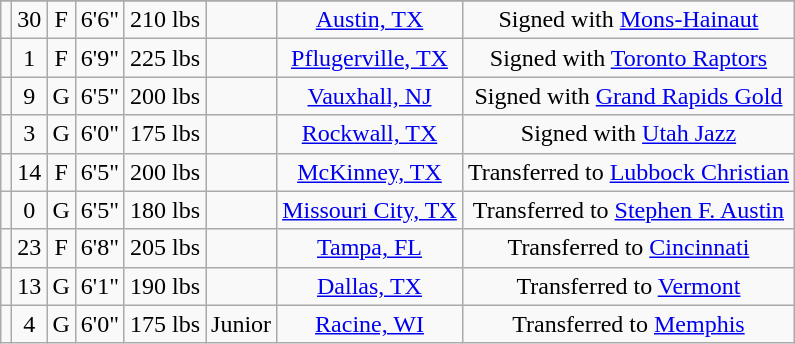<table class="wikitable sortable" style="text-align: center">
<tr align=center>
</tr>
<tr>
<td></td>
<td>30</td>
<td>F</td>
<td>6'6"</td>
<td>210 lbs</td>
<td></td>
<td><a href='#'>Austin, TX</a></td>
<td>Signed with <a href='#'>Mons-Hainaut</a></td>
</tr>
<tr>
<td></td>
<td>1</td>
<td>F</td>
<td>6'9"</td>
<td>225 lbs</td>
<td></td>
<td><a href='#'>Pflugerville, TX</a></td>
<td>Signed with <a href='#'>Toronto Raptors</a></td>
</tr>
<tr>
<td></td>
<td>9</td>
<td>G</td>
<td>6'5"</td>
<td>200 lbs</td>
<td></td>
<td><a href='#'>Vauxhall, NJ</a></td>
<td>Signed with <a href='#'>Grand Rapids Gold</a></td>
</tr>
<tr>
<td></td>
<td>3</td>
<td>G</td>
<td>6'0"</td>
<td>175 lbs</td>
<td></td>
<td><a href='#'>Rockwall, TX</a></td>
<td>Signed with <a href='#'>Utah Jazz</a></td>
</tr>
<tr>
<td></td>
<td>14</td>
<td>F</td>
<td>6'5"</td>
<td>200 lbs</td>
<td></td>
<td><a href='#'>McKinney, TX</a></td>
<td>Transferred to <a href='#'>Lubbock Christian</a></td>
</tr>
<tr>
<td></td>
<td>0</td>
<td>G</td>
<td>6'5"</td>
<td>180 lbs</td>
<td></td>
<td><a href='#'>Missouri City, TX</a></td>
<td>Transferred to <a href='#'>Stephen F. Austin</a></td>
</tr>
<tr>
<td></td>
<td>23</td>
<td>F</td>
<td>6'8"</td>
<td>205 lbs</td>
<td></td>
<td><a href='#'>Tampa, FL</a></td>
<td>Transferred to <a href='#'>Cincinnati</a></td>
</tr>
<tr>
<td></td>
<td>13</td>
<td>G</td>
<td>6'1"</td>
<td>190 lbs</td>
<td></td>
<td><a href='#'>Dallas, TX</a></td>
<td>Transferred to <a href='#'>Vermont</a></td>
</tr>
<tr>
<td></td>
<td>4</td>
<td>G</td>
<td>6'0"</td>
<td>175 lbs</td>
<td>Junior</td>
<td><a href='#'>Racine, WI</a></td>
<td>Transferred to <a href='#'>Memphis</a></td>
</tr>
</table>
